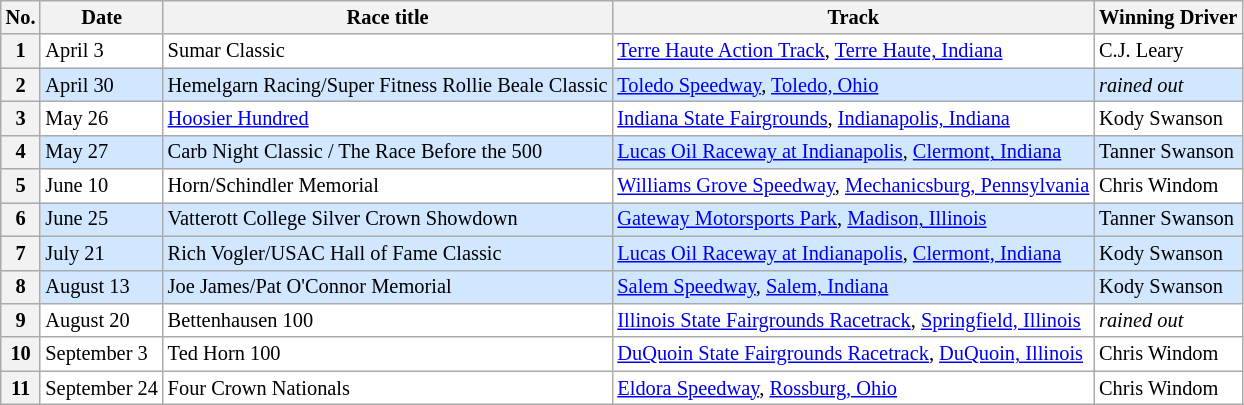<table class="wikitable" style="font-size:85%;">
<tr>
<th>No.</th>
<th>Date</th>
<th>Race title</th>
<th>Track</th>
<th>Winning Driver</th>
</tr>
<tr style="background:white;">
<th>1</th>
<td>April 3</td>
<td>Sumar Classic</td>
<td><a href='#'>Terre Haute Action Track</a>, <a href='#'>Terre Haute, Indiana</a></td>
<td>C.J. Leary</td>
</tr>
<tr style="background:#D0E7FF;">
<th>2</th>
<td>April 30</td>
<td>Hemelgarn Racing/Super Fitness Rollie Beale Classic</td>
<td><a href='#'>Toledo Speedway</a>, <a href='#'>Toledo, Ohio</a></td>
<td><em>rained out</em></td>
</tr>
<tr style="background:white;">
<th>3</th>
<td>May 26</td>
<td><a href='#'>Hoosier Hundred</a></td>
<td><a href='#'>Indiana State Fairgrounds</a>, <a href='#'>Indianapolis, Indiana</a></td>
<td>Kody Swanson</td>
</tr>
<tr style="background:#D0E7FF;">
<th>4</th>
<td>May 27</td>
<td>Carb Night Classic / The Race Before the 500</td>
<td><a href='#'>Lucas Oil Raceway at Indianapolis</a>, <a href='#'>Clermont, Indiana</a></td>
<td>Tanner Swanson</td>
</tr>
<tr style="background:white;">
<th>5</th>
<td>June 10</td>
<td>Horn/Schindler Memorial</td>
<td><a href='#'>Williams Grove Speedway</a>, <a href='#'>Mechanicsburg, Pennsylvania</a></td>
<td>Chris Windom</td>
</tr>
<tr style="background:#D0E7FF;">
<th>6</th>
<td>June 25</td>
<td>Vatterott College Silver Crown Showdown</td>
<td><a href='#'>Gateway Motorsports Park</a>, <a href='#'>Madison, Illinois</a></td>
<td>Tanner Swanson</td>
</tr>
<tr style="background:#D0E7FF;">
<th>7</th>
<td>July 21</td>
<td>Rich Vogler/USAC Hall of Fame Classic</td>
<td><a href='#'>Lucas Oil Raceway at Indianapolis</a>, <a href='#'>Clermont, Indiana</a></td>
<td>Kody Swanson</td>
</tr>
<tr style="background:#D0E7FF;">
<th>8</th>
<td>August 13</td>
<td>Joe James/Pat O'Connor Memorial</td>
<td><a href='#'>Salem Speedway</a>, <a href='#'>Salem, Indiana</a></td>
<td>Kody Swanson</td>
</tr>
<tr style="background:white;">
<th>9</th>
<td>August 20</td>
<td>Bettenhausen 100</td>
<td><a href='#'>Illinois State Fairgrounds Racetrack</a>, <a href='#'>Springfield, Illinois</a></td>
<td><em>rained out</em></td>
</tr>
<tr style="background:white;">
<th>10</th>
<td>September 3</td>
<td>Ted Horn 100</td>
<td><a href='#'>DuQuoin State Fairgrounds Racetrack</a>, <a href='#'>DuQuoin, Illinois</a></td>
<td>Chris Windom</td>
</tr>
<tr style="background:white;">
<th>11</th>
<td>September 24</td>
<td>Four Crown Nationals</td>
<td><a href='#'>Eldora Speedway</a>, <a href='#'>Rossburg, Ohio</a></td>
<td>Chris Windom</td>
</tr>
</table>
